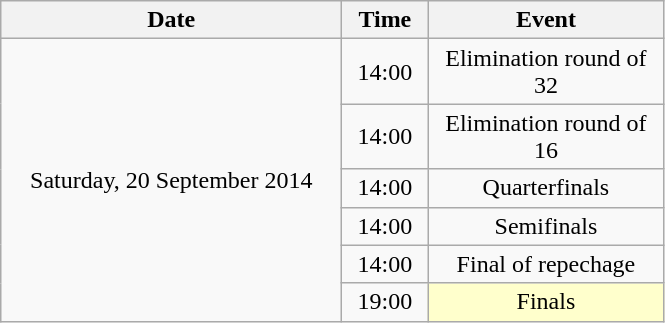<table class = "wikitable" style="text-align:center;">
<tr>
<th width=220>Date</th>
<th width=50>Time</th>
<th width=150>Event</th>
</tr>
<tr>
<td rowspan=6>Saturday, 20 September 2014</td>
<td>14:00</td>
<td>Elimination round of 32</td>
</tr>
<tr>
<td>14:00</td>
<td>Elimination round of 16</td>
</tr>
<tr>
<td>14:00</td>
<td>Quarterfinals</td>
</tr>
<tr>
<td>14:00</td>
<td>Semifinals</td>
</tr>
<tr>
<td>14:00</td>
<td>Final of repechage</td>
</tr>
<tr>
<td>19:00</td>
<td bgcolor=ffffcc>Finals</td>
</tr>
</table>
